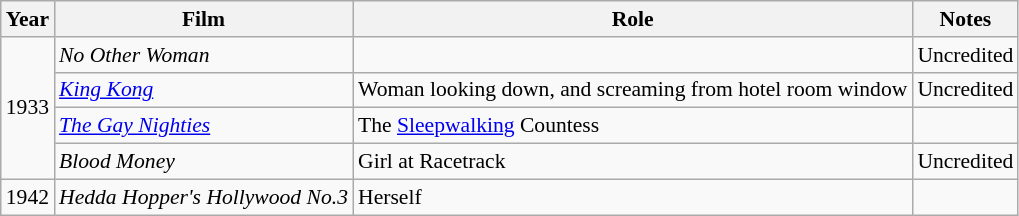<table class="wikitable" style="font-size: 90%;">
<tr>
<th>Year</th>
<th>Film</th>
<th>Role</th>
<th>Notes</th>
</tr>
<tr>
<td rowspan="4">1933</td>
<td><em>No Other Woman</em></td>
<td></td>
<td>Uncredited</td>
</tr>
<tr>
<td><em><a href='#'>King Kong</a></em></td>
<td>Woman looking down, and screaming from hotel room window</td>
<td>Uncredited</td>
</tr>
<tr>
<td><em><a href='#'>The Gay Nighties</a></em></td>
<td>The <a href='#'>Sleepwalking</a> Countess</td>
<td></td>
</tr>
<tr>
<td><em>Blood Money</em></td>
<td>Girl at Racetrack</td>
<td>Uncredited</td>
</tr>
<tr>
<td>1942</td>
<td><em>Hedda Hopper's Hollywood No.3</em></td>
<td>Herself</td>
<td></td>
</tr>
</table>
